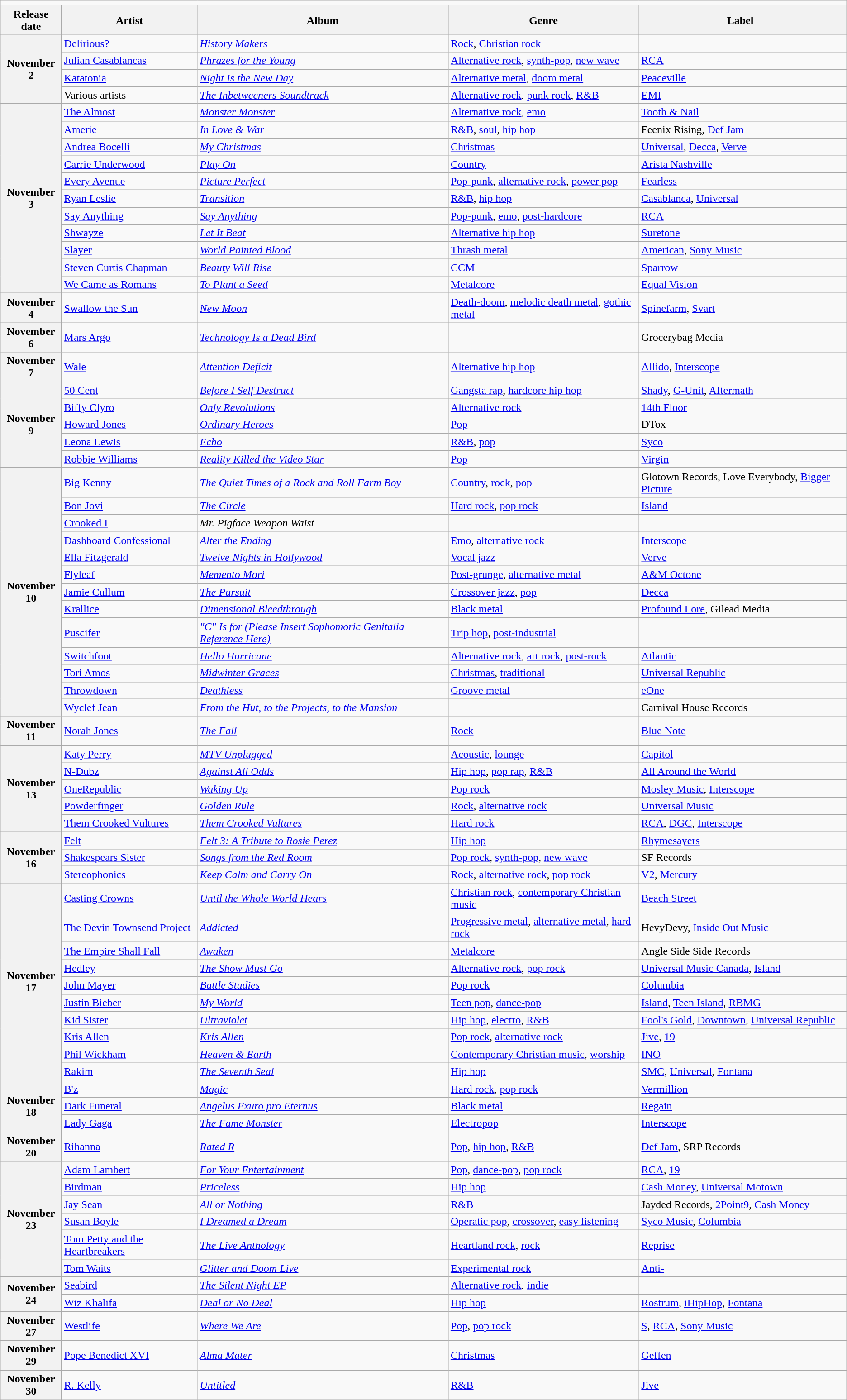<table class="wikitable plainrowheaders">
<tr>
<td colspan="6" style="text-align:center;"></td>
</tr>
<tr>
<th scope="col">Release date</th>
<th scope="col">Artist</th>
<th scope="col">Album</th>
<th scope="col">Genre</th>
<th scope="col">Label</th>
<th scope="col"></th>
</tr>
<tr>
<th scope="row" rowspan="4" style="text-align:center;">November<br>2</th>
<td><a href='#'>Delirious?</a></td>
<td><em><a href='#'>History Makers</a></em></td>
<td><a href='#'>Rock</a>, <a href='#'>Christian rock</a></td>
<td></td>
<td></td>
</tr>
<tr>
<td><a href='#'>Julian Casablancas</a></td>
<td><em><a href='#'>Phrazes for the Young</a></em></td>
<td><a href='#'>Alternative rock</a>, <a href='#'>synth-pop</a>, <a href='#'>new wave</a></td>
<td><a href='#'>RCA</a></td>
<td></td>
</tr>
<tr>
<td><a href='#'>Katatonia</a></td>
<td><em><a href='#'>Night Is the New Day</a></em></td>
<td><a href='#'>Alternative metal</a>, <a href='#'>doom metal</a></td>
<td><a href='#'>Peaceville</a></td>
<td></td>
</tr>
<tr>
<td>Various artists</td>
<td><em><a href='#'>The Inbetweeners Soundtrack</a></em></td>
<td><a href='#'>Alternative rock</a>, <a href='#'>punk rock</a>, <a href='#'>R&B</a></td>
<td><a href='#'>EMI</a></td>
<td></td>
</tr>
<tr>
<th scope="row" rowspan="11" style="text-align:center;">November<br>3</th>
<td><a href='#'>The Almost</a></td>
<td><em><a href='#'>Monster Monster</a></em></td>
<td><a href='#'>Alternative rock</a>, <a href='#'>emo</a></td>
<td><a href='#'>Tooth & Nail</a></td>
<td></td>
</tr>
<tr>
<td><a href='#'>Amerie</a></td>
<td><em><a href='#'>In Love & War</a></em></td>
<td><a href='#'>R&B</a>, <a href='#'>soul</a>, <a href='#'>hip hop</a></td>
<td>Feenix Rising, <a href='#'>Def Jam</a></td>
<td></td>
</tr>
<tr>
<td><a href='#'>Andrea Bocelli</a></td>
<td><em><a href='#'>My Christmas</a></em></td>
<td><a href='#'>Christmas</a></td>
<td><a href='#'>Universal</a>, <a href='#'>Decca</a>, <a href='#'>Verve</a></td>
<td></td>
</tr>
<tr>
<td><a href='#'>Carrie Underwood</a></td>
<td><em><a href='#'>Play On</a></em></td>
<td><a href='#'>Country</a></td>
<td><a href='#'>Arista Nashville</a></td>
<td></td>
</tr>
<tr>
<td><a href='#'>Every Avenue</a></td>
<td><em><a href='#'>Picture Perfect</a></em></td>
<td><a href='#'>Pop-punk</a>, <a href='#'>alternative rock</a>, <a href='#'>power pop</a></td>
<td><a href='#'>Fearless</a></td>
<td></td>
</tr>
<tr>
<td><a href='#'>Ryan Leslie</a></td>
<td><em><a href='#'>Transition</a></em></td>
<td><a href='#'>R&B</a>, <a href='#'>hip hop</a></td>
<td><a href='#'>Casablanca</a>, <a href='#'>Universal</a></td>
<td></td>
</tr>
<tr>
<td><a href='#'>Say Anything</a></td>
<td><em><a href='#'>Say Anything</a></em></td>
<td><a href='#'>Pop-punk</a>, <a href='#'>emo</a>, <a href='#'>post-hardcore</a></td>
<td><a href='#'>RCA</a></td>
<td></td>
</tr>
<tr>
<td><a href='#'>Shwayze</a></td>
<td><em><a href='#'>Let It Beat</a></em></td>
<td><a href='#'>Alternative hip hop</a></td>
<td><a href='#'>Suretone</a></td>
<td></td>
</tr>
<tr>
<td><a href='#'>Slayer</a></td>
<td><em><a href='#'>World Painted Blood</a></em></td>
<td><a href='#'>Thrash metal</a></td>
<td><a href='#'>American</a>, <a href='#'>Sony Music</a></td>
<td></td>
</tr>
<tr>
<td><a href='#'>Steven Curtis Chapman</a></td>
<td><em><a href='#'>Beauty Will Rise</a></em></td>
<td><a href='#'>CCM</a></td>
<td><a href='#'>Sparrow</a></td>
<td></td>
</tr>
<tr>
<td><a href='#'>We Came as Romans</a></td>
<td><em><a href='#'>To Plant a Seed</a></em></td>
<td><a href='#'>Metalcore</a></td>
<td><a href='#'>Equal Vision</a></td>
<td></td>
</tr>
<tr>
<th scope="row" style="text-align:center;">November<br>4</th>
<td><a href='#'>Swallow the Sun</a></td>
<td><em><a href='#'>New Moon</a></em></td>
<td><a href='#'>Death-doom</a>, <a href='#'>melodic death metal</a>, <a href='#'>gothic metal</a></td>
<td><a href='#'>Spinefarm</a>, <a href='#'>Svart</a></td>
<td></td>
</tr>
<tr>
<th scope="row" style="text-align:center;">November<br>6</th>
<td><a href='#'>Mars Argo</a></td>
<td><em><a href='#'>Technology Is a Dead Bird</a></em></td>
<td></td>
<td>Grocerybag Media</td>
<td></td>
</tr>
<tr>
<th scope="row" style="text-align:center;">November<br>7</th>
<td><a href='#'>Wale</a></td>
<td><em><a href='#'>Attention Deficit</a></em></td>
<td><a href='#'>Alternative hip hop</a></td>
<td><a href='#'>Allido</a>, <a href='#'>Interscope</a></td>
<td></td>
</tr>
<tr>
<th scope="row" rowspan="5" style="text-align:center;">November<br>9</th>
<td><a href='#'>50 Cent</a></td>
<td><em><a href='#'>Before I Self Destruct</a></em></td>
<td><a href='#'>Gangsta rap</a>, <a href='#'>hardcore hip hop</a></td>
<td><a href='#'>Shady</a>, <a href='#'>G-Unit</a>, <a href='#'>Aftermath</a></td>
<td></td>
</tr>
<tr>
<td><a href='#'>Biffy Clyro</a></td>
<td><em><a href='#'>Only Revolutions</a></em></td>
<td><a href='#'>Alternative rock</a></td>
<td><a href='#'>14th Floor</a></td>
<td></td>
</tr>
<tr>
<td><a href='#'>Howard Jones</a></td>
<td><em><a href='#'>Ordinary Heroes</a></em></td>
<td><a href='#'>Pop</a></td>
<td>DTox</td>
<td></td>
</tr>
<tr>
<td><a href='#'>Leona Lewis</a></td>
<td><em><a href='#'>Echo</a></em></td>
<td><a href='#'>R&B</a>, <a href='#'>pop</a></td>
<td><a href='#'>Syco</a></td>
<td></td>
</tr>
<tr>
<td><a href='#'>Robbie Williams</a></td>
<td><em><a href='#'>Reality Killed the Video Star</a></em></td>
<td><a href='#'>Pop</a></td>
<td><a href='#'>Virgin</a></td>
<td></td>
</tr>
<tr>
<th scope="row" rowspan="13" style="text-align:center;">November<br>10</th>
<td><a href='#'>Big Kenny</a></td>
<td><em><a href='#'>The Quiet Times of a Rock and Roll Farm Boy</a></em></td>
<td><a href='#'>Country</a>, <a href='#'>rock</a>, <a href='#'>pop</a></td>
<td>Glotown Records, Love Everybody, <a href='#'>Bigger Picture</a></td>
<td></td>
</tr>
<tr>
<td><a href='#'>Bon Jovi</a></td>
<td><em><a href='#'>The Circle</a></em></td>
<td><a href='#'>Hard rock</a>, <a href='#'>pop rock</a></td>
<td><a href='#'>Island</a></td>
<td></td>
</tr>
<tr>
<td><a href='#'>Crooked I</a></td>
<td><em>Mr. Pigface Weapon Waist</em></td>
<td></td>
<td></td>
<td></td>
</tr>
<tr>
<td><a href='#'>Dashboard Confessional</a></td>
<td><em><a href='#'>Alter the Ending</a></em></td>
<td><a href='#'>Emo</a>, <a href='#'>alternative rock</a></td>
<td><a href='#'>Interscope</a></td>
<td></td>
</tr>
<tr>
<td><a href='#'>Ella Fitzgerald</a></td>
<td><em><a href='#'>Twelve Nights in Hollywood</a></em></td>
<td><a href='#'>Vocal jazz</a></td>
<td><a href='#'>Verve</a></td>
<td></td>
</tr>
<tr>
<td><a href='#'>Flyleaf</a></td>
<td><em><a href='#'>Memento Mori</a></em></td>
<td><a href='#'>Post-grunge</a>, <a href='#'>alternative metal</a></td>
<td><a href='#'>A&M Octone</a></td>
<td></td>
</tr>
<tr>
<td><a href='#'>Jamie Cullum</a></td>
<td><em><a href='#'>The Pursuit</a></em></td>
<td><a href='#'>Crossover jazz</a>, <a href='#'>pop</a></td>
<td><a href='#'>Decca</a></td>
<td></td>
</tr>
<tr>
<td><a href='#'>Krallice</a></td>
<td><em><a href='#'>Dimensional Bleedthrough</a></em></td>
<td><a href='#'>Black metal</a></td>
<td><a href='#'>Profound Lore</a>, Gilead Media</td>
<td></td>
</tr>
<tr>
<td><a href='#'>Puscifer</a></td>
<td><em><a href='#'>"C" Is for (Please Insert Sophomoric Genitalia Reference Here)</a></em></td>
<td><a href='#'>Trip hop</a>, <a href='#'>post-industrial</a></td>
<td></td>
<td></td>
</tr>
<tr>
<td><a href='#'>Switchfoot</a></td>
<td><em><a href='#'>Hello Hurricane</a></em></td>
<td><a href='#'>Alternative rock</a>, <a href='#'>art rock</a>, <a href='#'>post-rock</a></td>
<td><a href='#'>Atlantic</a></td>
<td></td>
</tr>
<tr>
<td><a href='#'>Tori Amos</a></td>
<td><em><a href='#'>Midwinter Graces</a></em></td>
<td><a href='#'>Christmas</a>, <a href='#'>traditional</a></td>
<td><a href='#'>Universal Republic</a></td>
<td></td>
</tr>
<tr>
<td><a href='#'>Throwdown</a></td>
<td><em><a href='#'>Deathless</a></em></td>
<td><a href='#'>Groove metal</a></td>
<td><a href='#'>eOne</a></td>
<td></td>
</tr>
<tr>
<td><a href='#'>Wyclef Jean</a></td>
<td><em><a href='#'>From the Hut, to the Projects, to the Mansion</a></em></td>
<td></td>
<td>Carnival House Records</td>
<td></td>
</tr>
<tr>
<th scope="row" style="text-align:center;">November<br>11</th>
<td><a href='#'>Norah Jones</a></td>
<td><em><a href='#'>The Fall</a></em></td>
<td><a href='#'>Rock</a></td>
<td><a href='#'>Blue Note</a></td>
<td></td>
</tr>
<tr>
<th scope="row" rowspan="5" style="text-align:center;">November<br>13</th>
<td><a href='#'>Katy Perry</a></td>
<td><em><a href='#'>MTV Unplugged</a></em></td>
<td><a href='#'>Acoustic</a>, <a href='#'>lounge</a></td>
<td><a href='#'>Capitol</a></td>
<td></td>
</tr>
<tr>
<td><a href='#'>N-Dubz</a></td>
<td><em><a href='#'>Against All Odds</a></em></td>
<td><a href='#'>Hip hop</a>, <a href='#'>pop rap</a>, <a href='#'>R&B</a></td>
<td><a href='#'>All Around the World</a></td>
<td></td>
</tr>
<tr>
<td><a href='#'>OneRepublic</a></td>
<td><em><a href='#'>Waking Up</a></em></td>
<td><a href='#'>Pop rock</a></td>
<td><a href='#'>Mosley Music</a>, <a href='#'>Interscope</a></td>
<td></td>
</tr>
<tr>
<td><a href='#'>Powderfinger</a></td>
<td><em><a href='#'>Golden Rule</a></em></td>
<td><a href='#'>Rock</a>, <a href='#'>alternative rock</a></td>
<td><a href='#'>Universal Music</a></td>
<td></td>
</tr>
<tr>
<td><a href='#'>Them Crooked Vultures</a></td>
<td><em><a href='#'>Them Crooked Vultures</a></em></td>
<td><a href='#'>Hard rock</a></td>
<td><a href='#'>RCA</a>, <a href='#'>DGC</a>, <a href='#'>Interscope</a></td>
<td></td>
</tr>
<tr>
<th scope="row" rowspan="3" style="text-align:center;">November<br>16</th>
<td><a href='#'>Felt</a></td>
<td><em><a href='#'>Felt 3: A Tribute to Rosie Perez</a></em></td>
<td><a href='#'>Hip hop</a></td>
<td><a href='#'>Rhymesayers</a></td>
<td></td>
</tr>
<tr>
<td><a href='#'>Shakespears Sister</a></td>
<td><em><a href='#'>Songs from the Red Room</a></em></td>
<td><a href='#'>Pop rock</a>, <a href='#'>synth-pop</a>, <a href='#'>new wave</a></td>
<td>SF Records</td>
<td></td>
</tr>
<tr>
<td><a href='#'>Stereophonics</a></td>
<td><em><a href='#'>Keep Calm and Carry On</a></em></td>
<td><a href='#'>Rock</a>, <a href='#'>alternative rock</a>, <a href='#'>pop rock</a></td>
<td><a href='#'>V2</a>, <a href='#'>Mercury</a></td>
<td></td>
</tr>
<tr>
<th scope="row" rowspan="10" style="text-align:center;">November<br>17</th>
<td><a href='#'>Casting Crowns</a></td>
<td><em><a href='#'>Until the Whole World Hears</a></em></td>
<td><a href='#'>Christian rock</a>, <a href='#'>contemporary Christian music</a></td>
<td><a href='#'>Beach Street</a></td>
<td></td>
</tr>
<tr>
<td><a href='#'>The Devin Townsend Project</a></td>
<td><em><a href='#'>Addicted</a></em></td>
<td><a href='#'>Progressive metal</a>, <a href='#'>alternative metal</a>, <a href='#'>hard rock</a></td>
<td>HevyDevy, <a href='#'>Inside Out Music</a></td>
<td></td>
</tr>
<tr>
<td><a href='#'>The Empire Shall Fall</a></td>
<td><em><a href='#'>Awaken</a></em></td>
<td><a href='#'>Metalcore</a></td>
<td>Angle Side Side Records</td>
<td></td>
</tr>
<tr>
<td><a href='#'>Hedley</a></td>
<td><em><a href='#'>The Show Must Go</a></em></td>
<td><a href='#'>Alternative rock</a>, <a href='#'>pop rock</a></td>
<td><a href='#'>Universal Music Canada</a>, <a href='#'>Island</a></td>
<td></td>
</tr>
<tr>
<td><a href='#'>John Mayer</a></td>
<td><em><a href='#'>Battle Studies</a></em></td>
<td><a href='#'>Pop rock</a></td>
<td><a href='#'>Columbia</a></td>
<td></td>
</tr>
<tr>
<td><a href='#'>Justin Bieber</a></td>
<td><em><a href='#'>My World</a></em></td>
<td><a href='#'>Teen pop</a>, <a href='#'>dance-pop</a></td>
<td><a href='#'>Island</a>, <a href='#'>Teen Island</a>, <a href='#'>RBMG</a></td>
<td></td>
</tr>
<tr>
<td><a href='#'>Kid Sister</a></td>
<td><em><a href='#'>Ultraviolet</a></em></td>
<td><a href='#'>Hip hop</a>, <a href='#'>electro</a>, <a href='#'>R&B</a></td>
<td><a href='#'>Fool's Gold</a>, <a href='#'>Downtown</a>, <a href='#'>Universal Republic</a></td>
<td></td>
</tr>
<tr>
<td><a href='#'>Kris Allen</a></td>
<td><em><a href='#'>Kris Allen</a></em></td>
<td><a href='#'>Pop rock</a>, <a href='#'>alternative rock</a></td>
<td><a href='#'>Jive</a>, <a href='#'>19</a></td>
<td></td>
</tr>
<tr>
<td><a href='#'>Phil Wickham</a></td>
<td><em><a href='#'>Heaven & Earth</a></em></td>
<td><a href='#'>Contemporary Christian music</a>, <a href='#'>worship</a></td>
<td><a href='#'>INO</a></td>
<td></td>
</tr>
<tr>
<td><a href='#'>Rakim</a></td>
<td><em><a href='#'>The Seventh Seal</a></em></td>
<td><a href='#'>Hip hop</a></td>
<td><a href='#'>SMC</a>, <a href='#'>Universal</a>, <a href='#'>Fontana</a></td>
<td></td>
</tr>
<tr>
<th scope="row" rowspan="3" style="text-align:center;">November<br>18</th>
<td><a href='#'>B'z</a></td>
<td><em><a href='#'>Magic</a></em></td>
<td><a href='#'>Hard rock</a>, <a href='#'>pop rock</a></td>
<td><a href='#'>Vermillion</a></td>
<td></td>
</tr>
<tr>
<td><a href='#'>Dark Funeral</a></td>
<td><em><a href='#'>Angelus Exuro pro Eternus</a></em></td>
<td><a href='#'>Black metal</a></td>
<td><a href='#'>Regain</a></td>
<td></td>
</tr>
<tr>
<td><a href='#'>Lady Gaga</a></td>
<td><em><a href='#'>The Fame Monster</a></em></td>
<td><a href='#'>Electropop</a></td>
<td><a href='#'>Interscope</a></td>
<td></td>
</tr>
<tr>
<th scope="row" style="text-align:center;">November<br>20</th>
<td><a href='#'>Rihanna</a></td>
<td><em><a href='#'>Rated R</a></em></td>
<td><a href='#'>Pop</a>, <a href='#'>hip hop</a>, <a href='#'>R&B</a></td>
<td><a href='#'>Def Jam</a>, SRP Records</td>
<td></td>
</tr>
<tr>
<th scope="row" rowspan="6" style="text-align:center;">November<br>23</th>
<td><a href='#'>Adam Lambert</a></td>
<td><em><a href='#'>For Your Entertainment</a></em></td>
<td><a href='#'>Pop</a>, <a href='#'>dance-pop</a>, <a href='#'>pop rock</a></td>
<td><a href='#'>RCA</a>, <a href='#'>19</a></td>
<td></td>
</tr>
<tr>
<td><a href='#'>Birdman</a></td>
<td><em><a href='#'>Priceless</a></em></td>
<td><a href='#'>Hip hop</a></td>
<td><a href='#'>Cash Money</a>, <a href='#'>Universal Motown</a></td>
<td></td>
</tr>
<tr>
<td><a href='#'>Jay Sean</a></td>
<td><em><a href='#'>All or Nothing</a></em></td>
<td><a href='#'>R&B</a></td>
<td>Jayded Records, <a href='#'>2Point9</a>, <a href='#'>Cash Money</a></td>
<td></td>
</tr>
<tr>
<td><a href='#'>Susan Boyle</a></td>
<td><em><a href='#'>I Dreamed a Dream</a></em></td>
<td><a href='#'>Operatic pop</a>, <a href='#'>crossover</a>, <a href='#'>easy listening</a></td>
<td><a href='#'>Syco Music</a>, <a href='#'>Columbia</a></td>
<td></td>
</tr>
<tr>
<td><a href='#'>Tom Petty and the Heartbreakers</a></td>
<td><em><a href='#'>The Live Anthology</a></em></td>
<td><a href='#'>Heartland rock</a>, <a href='#'>rock</a></td>
<td><a href='#'>Reprise</a></td>
<td></td>
</tr>
<tr>
<td><a href='#'>Tom Waits</a></td>
<td><em><a href='#'>Glitter and Doom Live</a></em></td>
<td><a href='#'>Experimental rock</a></td>
<td><a href='#'>Anti-</a></td>
<td></td>
</tr>
<tr>
<th scope="row" rowspan="2" style="text-align:center;">November<br>24</th>
<td><a href='#'>Seabird</a></td>
<td><em><a href='#'>The Silent Night EP</a></em></td>
<td><a href='#'>Alternative rock</a>, <a href='#'>indie</a></td>
<td></td>
<td></td>
</tr>
<tr>
<td><a href='#'>Wiz Khalifa</a></td>
<td><em><a href='#'>Deal or No Deal</a></em></td>
<td><a href='#'>Hip hop</a></td>
<td><a href='#'>Rostrum</a>, <a href='#'>iHipHop</a>, <a href='#'>Fontana</a></td>
<td></td>
</tr>
<tr>
<th scope="row" style="text-align:center;">November<br>27</th>
<td><a href='#'>Westlife</a></td>
<td><em><a href='#'>Where We Are</a></em></td>
<td><a href='#'>Pop</a>, <a href='#'>pop rock</a></td>
<td><a href='#'>S</a>, <a href='#'>RCA</a>, <a href='#'>Sony Music</a></td>
<td></td>
</tr>
<tr>
<th scope="row" style="text-align:center;">November<br>29</th>
<td><a href='#'>Pope Benedict XVI</a></td>
<td><em><a href='#'>Alma Mater</a></em></td>
<td><a href='#'>Christmas</a></td>
<td><a href='#'>Geffen</a></td>
<td></td>
</tr>
<tr>
<th scope="row" style="text-align:center;">November<br>30</th>
<td><a href='#'>R. Kelly</a></td>
<td><em><a href='#'>Untitled</a></em></td>
<td><a href='#'>R&B</a></td>
<td><a href='#'>Jive</a></td>
<td></td>
</tr>
</table>
